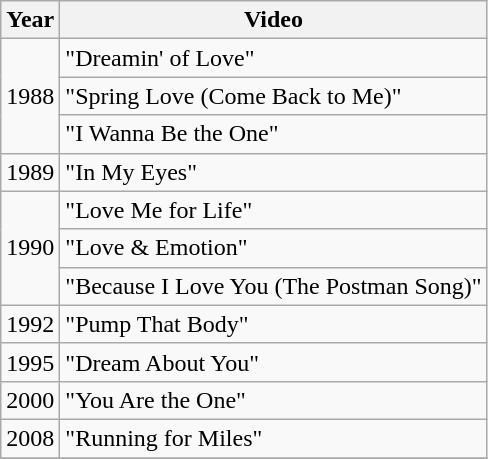<table class="wikitable">
<tr>
<th>Year</th>
<th>Video</th>
</tr>
<tr>
<td rowspan="3">1988</td>
<td>"Dreamin' of Love"</td>
</tr>
<tr>
<td>"Spring Love (Come Back to Me)"</td>
</tr>
<tr>
<td>"I Wanna Be the One"</td>
</tr>
<tr>
<td>1989</td>
<td>"In My Eyes"</td>
</tr>
<tr>
<td rowspan="3">1990</td>
<td>"Love Me for Life"</td>
</tr>
<tr>
<td>"Love & Emotion"</td>
</tr>
<tr>
<td>"Because I Love You (The Postman Song)"</td>
</tr>
<tr>
<td>1992</td>
<td>"Pump That Body"</td>
</tr>
<tr>
<td>1995</td>
<td>"Dream About You"</td>
</tr>
<tr>
<td>2000</td>
<td>"You Are the One"</td>
</tr>
<tr>
<td>2008</td>
<td>"Running for Miles"</td>
</tr>
<tr>
</tr>
</table>
